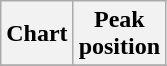<table class="wikitable sortable plainrowheaders">
<tr>
<th>Chart</th>
<th>Peak<br>position</th>
</tr>
<tr>
</tr>
</table>
